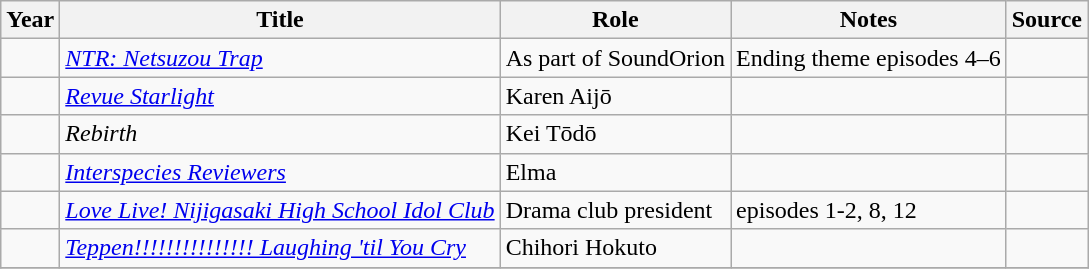<table class="wikitable sortable plainrowheaders">
<tr>
<th>Year</th>
<th>Title</th>
<th>Role</th>
<th class="unsortable">Notes</th>
<th class="unsortable">Source</th>
</tr>
<tr>
<td></td>
<td><em><a href='#'>NTR: Netsuzou Trap</a></em></td>
<td>As part of SoundOrion</td>
<td>Ending theme episodes 4–6</td>
<td></td>
</tr>
<tr>
<td></td>
<td><em><a href='#'>Revue Starlight</a></em></td>
<td>Karen Aijō</td>
<td></td>
<td></td>
</tr>
<tr>
<td></td>
<td><em>Rebirth</em></td>
<td>Kei Tōdō</td>
<td></td>
<td></td>
</tr>
<tr>
<td></td>
<td><em><a href='#'>Interspecies Reviewers</a></em></td>
<td>Elma</td>
<td></td>
<td></td>
</tr>
<tr>
<td></td>
<td><em><a href='#'>Love Live! Nijigasaki High School Idol Club</a></em></td>
<td>Drama club president</td>
<td>episodes 1-2, 8, 12</td>
<td></td>
</tr>
<tr>
<td></td>
<td><em><a href='#'>Teppen!!!!!!!!!!!!!!! Laughing 'til You Cry</a></em></td>
<td>Chihori Hokuto</td>
<td></td>
<td></td>
</tr>
<tr>
</tr>
</table>
